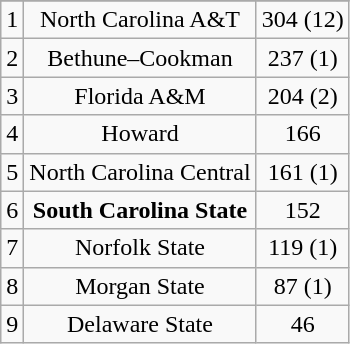<table class="wikitable">
<tr align="center">
</tr>
<tr align="center">
<td>1</td>
<td>North Carolina A&T</td>
<td>304 (12)</td>
</tr>
<tr align="center">
<td>2</td>
<td>Bethune–Cookman</td>
<td>237 (1)</td>
</tr>
<tr align="center">
<td>3</td>
<td>Florida A&M</td>
<td>204 (2)</td>
</tr>
<tr align="center">
<td>4</td>
<td>Howard</td>
<td>166</td>
</tr>
<tr align="center">
<td>5</td>
<td>North Carolina Central</td>
<td>161 (1)</td>
</tr>
<tr align="center">
<td>6</td>
<td><strong>South Carolina State</strong></td>
<td>152</td>
</tr>
<tr align="center">
<td>7</td>
<td>Norfolk State</td>
<td>119 (1)</td>
</tr>
<tr align="center">
<td>8</td>
<td>Morgan State</td>
<td>87 (1)</td>
</tr>
<tr align="center">
<td>9</td>
<td>Delaware State</td>
<td>46</td>
</tr>
</table>
